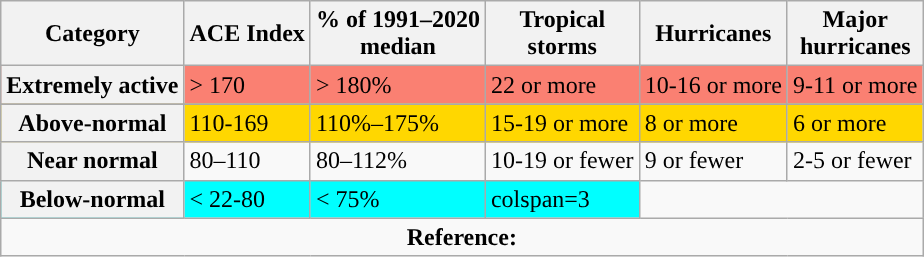<table class="wikitable">
<tr>
<th scope="col">Category</th>
<th scope="col">ACE Index</th>
<th scope="col">% of 1991–2020<br>median</th>
<th scope="col">Tropical<br>storms</th>
<th scope="col">Hurricanes</th>
<th scope="col">Major<br>hurricanes</th>
</tr>
<tr style="background:salmon">
<th>Extremely active</th>
<td>> 170</td>
<td>> 180%</td>
<td>22 or more</td>
<td>10-16 or more</td>
<td>9-11 or more</td>
</tr>
<tr>
</tr>
<tr style="background:gold;">
<th>Above-normal</th>
<td>110-169</td>
<td>110%–175%</td>
<td>15-19 or more</td>
<td>8 or more</td>
<td>6 or more</td>
</tr>
<tr>
<th>Near normal</th>
<td>80–110</td>
<td>80–112%</td>
<td>10-19 or fewer</td>
<td>9 or fewer</td>
<td>2-5 or fewer</td>
</tr>
<tr style="background:Cyan;">
<th>Below-normal</th>
<td>< 22-80</td>
<td>< 75%</td>
<td>colspan=3 </td>
</tr>
<tr>
<td colspan=6 style="text-align:center;"><strong>Reference:</strong></td>
</tr>
</table>
